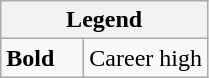<table class="wikitable">
<tr>
<th colspan="2">Legend</th>
</tr>
<tr>
<td style="width:3em;"><strong>Bold</strong></td>
<td>Career high</td>
</tr>
</table>
